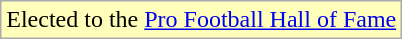<table class="wikitable">
<tr>
<td style="background:#ffb">Elected to the <a href='#'>Pro Football Hall of Fame</a></td>
</tr>
</table>
